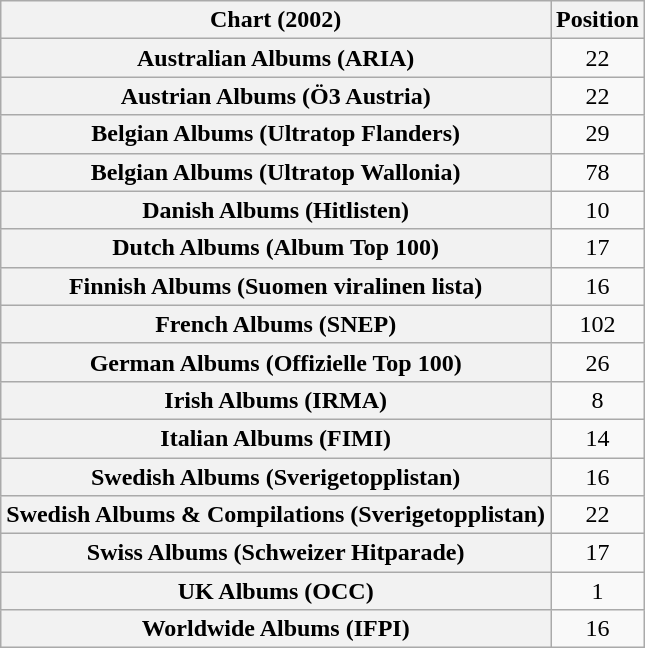<table class="wikitable sortable plainrowheaders">
<tr>
<th>Chart (2002)</th>
<th>Position</th>
</tr>
<tr>
<th scope="row">Australian Albums (ARIA)</th>
<td align="center">22</td>
</tr>
<tr>
<th scope="row">Austrian Albums (Ö3 Austria)</th>
<td align="center">22</td>
</tr>
<tr>
<th scope="row">Belgian Albums (Ultratop Flanders)</th>
<td align="center">29</td>
</tr>
<tr>
<th scope="row">Belgian Albums (Ultratop Wallonia)</th>
<td align="center">78</td>
</tr>
<tr>
<th scope="row">Danish Albums (Hitlisten)</th>
<td align="center">10</td>
</tr>
<tr>
<th scope="row">Dutch Albums (Album Top 100)</th>
<td align="center">17</td>
</tr>
<tr>
<th scope="row">Finnish Albums (Suomen viralinen lista)</th>
<td align="center">16</td>
</tr>
<tr>
<th scope="row">French Albums (SNEP)</th>
<td align="center">102</td>
</tr>
<tr>
<th scope="row">German Albums (Offizielle Top 100)</th>
<td align="center">26</td>
</tr>
<tr>
<th scope="row">Irish Albums (IRMA)</th>
<td align="center">8</td>
</tr>
<tr>
<th scope="row">Italian Albums (FIMI)</th>
<td align="center">14</td>
</tr>
<tr>
<th scope="row">Swedish Albums (Sverigetopplistan)</th>
<td align="center">16</td>
</tr>
<tr>
<th scope="row">Swedish Albums & Compilations (Sverigetopplistan)</th>
<td align="center">22</td>
</tr>
<tr>
<th scope="row">Swiss Albums (Schweizer Hitparade)</th>
<td align="center">17</td>
</tr>
<tr>
<th scope="row">UK Albums (OCC)</th>
<td style="text-align:center;">1</td>
</tr>
<tr>
<th scope="row">Worldwide Albums (IFPI)</th>
<td align="center">16</td>
</tr>
</table>
